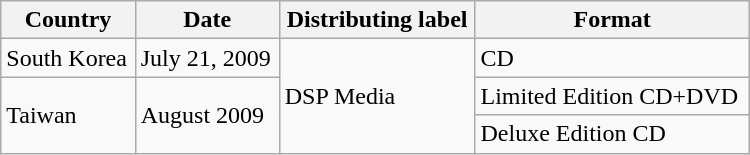<table class="wikitable" style="width:500px">
<tr>
<th>Country</th>
<th>Date</th>
<th>Distributing label</th>
<th>Format</th>
</tr>
<tr>
<td>South Korea</td>
<td>July 21, 2009</td>
<td rowspan=3>DSP Media</td>
<td>CD</td>
</tr>
<tr>
<td rowspan=2>Taiwan</td>
<td rowspan=2>August 2009</td>
<td>Limited Edition CD+DVD</td>
</tr>
<tr>
<td>Deluxe Edition CD</td>
</tr>
</table>
